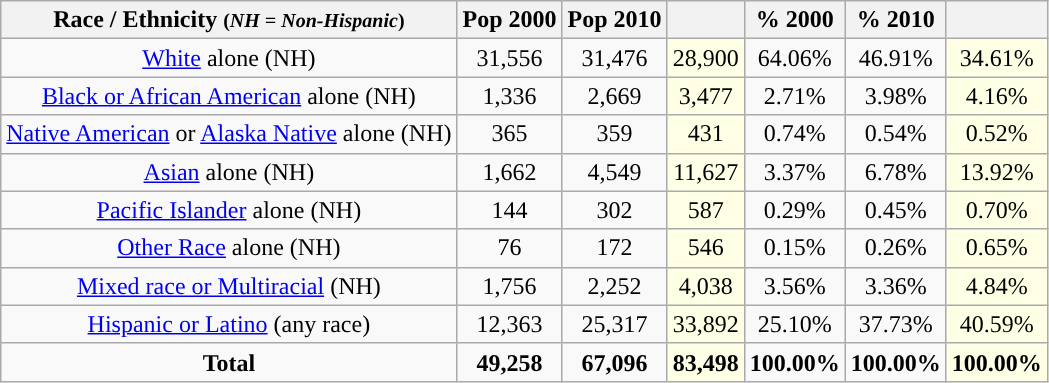<table class="wikitable" style="text-align:center;">
<tr>
<th>Race / Ethnicity <small>(<em>NH = Non-Hispanic</em>)</small></th>
<th>Pop 2000</th>
<th>Pop 2010</th>
<th></th>
<th>% 2000</th>
<th>% 2010</th>
<th></th>
</tr>
<tr>
<td><a href='#'>White</a> alone (NH)</td>
<td>31,556</td>
<td>31,476</td>
<td style='background: #ffffe6;'>28,900</td>
<td>64.06%</td>
<td>46.91%</td>
<td style='background: #ffffe6;'>34.61%</td>
</tr>
<tr>
<td><a href='#'>Black or African American</a> alone (NH)</td>
<td>1,336</td>
<td>2,669</td>
<td style='background: #ffffe6;'>3,477</td>
<td>2.71%</td>
<td>3.98%</td>
<td style='background: #ffffe6;'>4.16%</td>
</tr>
<tr>
<td><a href='#'>Native American</a> or <a href='#'>Alaska Native</a> alone (NH)</td>
<td>365</td>
<td>359</td>
<td style='background: #ffffe6;'>431</td>
<td>0.74%</td>
<td>0.54%</td>
<td style='background: #ffffe6;'>0.52%</td>
</tr>
<tr>
<td><a href='#'>Asian</a> alone (NH)</td>
<td>1,662</td>
<td>4,549</td>
<td style='background: #ffffe6;'>11,627</td>
<td>3.37%</td>
<td>6.78%</td>
<td style='background: #ffffe6;'>13.92%</td>
</tr>
<tr>
<td><a href='#'>Pacific Islander</a> alone (NH)</td>
<td>144</td>
<td>302</td>
<td style='background: #ffffe6;'>587</td>
<td>0.29%</td>
<td>0.45%</td>
<td style='background: #ffffe6;'>0.70%</td>
</tr>
<tr>
<td><a href='#'>Other Race</a> alone (NH)</td>
<td>76</td>
<td>172</td>
<td style='background: #ffffe6;'>546</td>
<td>0.15%</td>
<td>0.26%</td>
<td style='background: #ffffe6;'>0.65%</td>
</tr>
<tr>
<td><a href='#'>Mixed race or Multiracial</a> (NH)</td>
<td>1,756</td>
<td>2,252</td>
<td style='background: #ffffe6;'>4,038</td>
<td>3.56%</td>
<td>3.36%</td>
<td style='background: #ffffe6;'>4.84%</td>
</tr>
<tr>
<td><a href='#'>Hispanic or Latino</a> (any race)</td>
<td>12,363</td>
<td>25,317</td>
<td style='background: #ffffe6;'>33,892</td>
<td>25.10%</td>
<td>37.73%</td>
<td style='background: #ffffe6;'>40.59%</td>
</tr>
<tr>
<td><strong>Total</strong></td>
<td><strong>49,258</strong></td>
<td><strong>67,096</strong></td>
<td style='background: #ffffe6;'><strong>83,498</strong></td>
<td><strong>100.00%</strong></td>
<td><strong>100.00%</strong></td>
<td style='background: #ffffe6;'><strong>100.00%</strong></td>
</tr>
</table>
